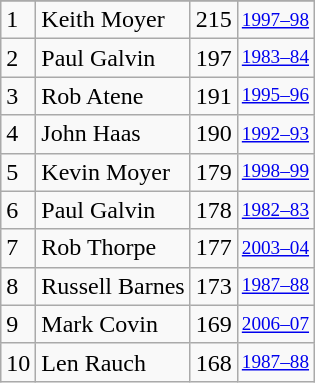<table class="wikitable">
<tr>
</tr>
<tr>
<td>1</td>
<td>Keith Moyer</td>
<td>215</td>
<td style="font-size:80%;"><a href='#'>1997–98</a></td>
</tr>
<tr>
<td>2</td>
<td>Paul Galvin</td>
<td>197</td>
<td style="font-size:80%;"><a href='#'>1983–84</a></td>
</tr>
<tr>
<td>3</td>
<td>Rob Atene</td>
<td>191</td>
<td style="font-size:80%;"><a href='#'>1995–96</a></td>
</tr>
<tr>
<td>4</td>
<td>John Haas</td>
<td>190</td>
<td style="font-size:80%;"><a href='#'>1992–93</a></td>
</tr>
<tr>
<td>5</td>
<td>Kevin Moyer</td>
<td>179</td>
<td style="font-size:80%;"><a href='#'>1998–99</a></td>
</tr>
<tr>
<td>6</td>
<td>Paul Galvin</td>
<td>178</td>
<td style="font-size:80%;"><a href='#'>1982–83</a></td>
</tr>
<tr>
<td>7</td>
<td>Rob Thorpe</td>
<td>177</td>
<td style="font-size:80%;"><a href='#'>2003–04</a></td>
</tr>
<tr>
<td>8</td>
<td>Russell Barnes</td>
<td>173</td>
<td style="font-size:80%;"><a href='#'>1987–88</a></td>
</tr>
<tr>
<td>9</td>
<td>Mark Covin</td>
<td>169</td>
<td style="font-size:80%;"><a href='#'>2006–07</a></td>
</tr>
<tr>
<td>10</td>
<td>Len Rauch</td>
<td>168</td>
<td style="font-size:80%;"><a href='#'>1987–88</a></td>
</tr>
</table>
